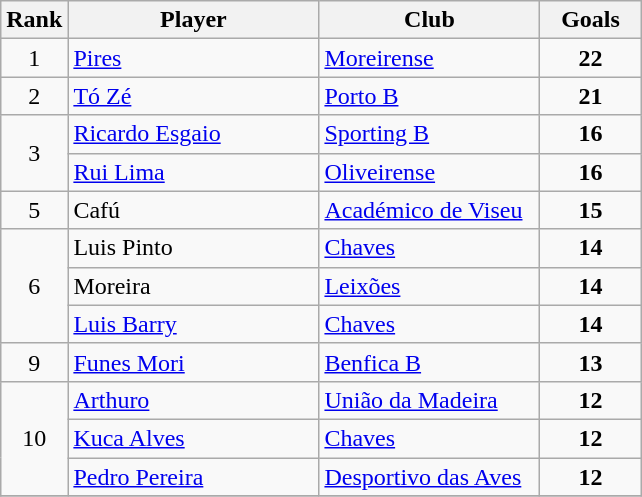<table class="wikitable" style="margin-right: 0;">
<tr text-align:center;">
<th style="width:35px;">Rank</th>
<th style="width:160px;">Player</th>
<th style="width:140px;">Club</th>
<th style="width:60px;">Goals</th>
</tr>
<tr>
<td rowspan="1" style="text-align:center;">1</td>
<td> <a href='#'>Pires</a></td>
<td><a href='#'>Moreirense</a></td>
<td style="text-align:center;"><strong>22</strong></td>
</tr>
<tr>
<td rowspan="1" style="text-align:center;">2</td>
<td> <a href='#'>Tó Zé</a></td>
<td><a href='#'>Porto B</a></td>
<td style="text-align:center;"><strong>21</strong></td>
</tr>
<tr>
<td rowspan="2" style="text-align:center;">3</td>
<td> <a href='#'>Ricardo Esgaio</a></td>
<td><a href='#'>Sporting B</a></td>
<td style="text-align:center;"><strong>16</strong></td>
</tr>
<tr>
<td> <a href='#'>Rui Lima</a></td>
<td><a href='#'>Oliveirense</a></td>
<td style="text-align:center;"><strong>16</strong></td>
</tr>
<tr>
<td rowspan="1" style="text-align:center;">5</td>
<td> Cafú</td>
<td><a href='#'>Académico de Viseu</a></td>
<td style="text-align:center;"><strong>15</strong></td>
</tr>
<tr>
<td rowspan="3" style="text-align:center;">6</td>
<td> Luis Pinto</td>
<td><a href='#'>Chaves</a></td>
<td style="text-align:center;"><strong>14</strong></td>
</tr>
<tr>
<td> Moreira</td>
<td><a href='#'>Leixões</a></td>
<td style="text-align:center;"><strong>14</strong></td>
</tr>
<tr>
<td> <a href='#'>Luis Barry</a></td>
<td><a href='#'>Chaves</a></td>
<td style="text-align:center;"><strong>14</strong></td>
</tr>
<tr>
<td rowspan="1" style="text-align:center;">9</td>
<td> <a href='#'>Funes Mori</a></td>
<td><a href='#'>Benfica B</a></td>
<td style="text-align:center;"><strong>13</strong></td>
</tr>
<tr>
<td rowspan="3" style="text-align:center;">10</td>
<td> <a href='#'>Arthuro</a></td>
<td><a href='#'>União da Madeira</a></td>
<td style="text-align:center;"><strong>12</strong></td>
</tr>
<tr>
<td> <a href='#'>Kuca Alves</a></td>
<td><a href='#'>Chaves</a></td>
<td style="text-align:center;"><strong>12</strong></td>
</tr>
<tr>
<td> <a href='#'>Pedro Pereira</a></td>
<td><a href='#'>Desportivo das Aves</a></td>
<td style="text-align:center;"><strong>12</strong></td>
</tr>
<tr>
</tr>
</table>
